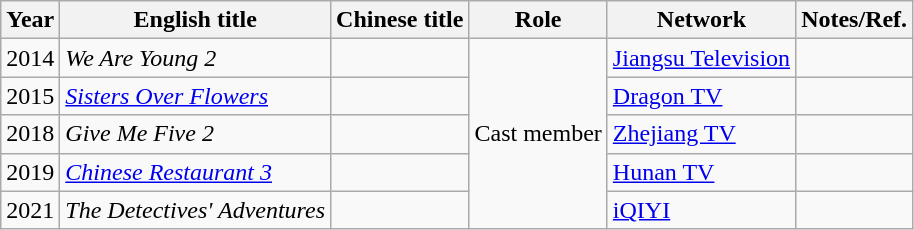<table class="wikitable">
<tr>
<th>Year</th>
<th>English title</th>
<th>Chinese title</th>
<th>Role</th>
<th>Network</th>
<th>Notes/Ref.</th>
</tr>
<tr>
<td>2014</td>
<td><em>We Are Young 2</em></td>
<td></td>
<td rowspan="5">Cast member</td>
<td><a href='#'>Jiangsu Television</a></td>
<td></td>
</tr>
<tr>
<td>2015</td>
<td><em><a href='#'>Sisters Over Flowers</a></em></td>
<td></td>
<td><a href='#'>Dragon TV</a></td>
<td></td>
</tr>
<tr>
<td>2018</td>
<td><em>Give Me Five 2</em></td>
<td></td>
<td><a href='#'>Zhejiang TV</a></td>
<td></td>
</tr>
<tr>
<td>2019</td>
<td><em><a href='#'>Chinese Restaurant 3</a></em></td>
<td></td>
<td><a href='#'>Hunan TV</a></td>
<td></td>
</tr>
<tr>
<td>2021</td>
<td><em>The Detectives' Adventures</em></td>
<td></td>
<td><a href='#'>iQIYI</a></td>
<td></td>
</tr>
</table>
